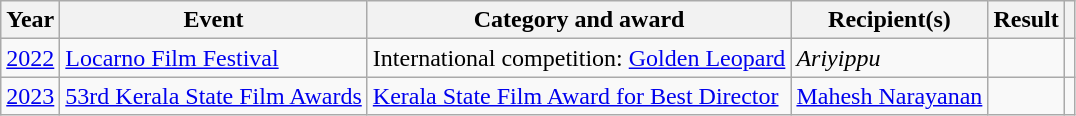<table class="wikitable">
<tr>
<th>Year</th>
<th>Event</th>
<th>Category and award</th>
<th>Recipient(s)</th>
<th>Result</th>
<th></th>
</tr>
<tr>
<td><a href='#'>2022</a></td>
<td><a href='#'>Locarno Film Festival</a></td>
<td>International competition: <a href='#'>Golden Leopard</a></td>
<td><em>Ariyippu</em></td>
<td></td>
<td style="text-align:center"></td>
</tr>
<tr>
<td><a href='#'>2023</a></td>
<td><a href='#'>53rd Kerala State Film Awards</a></td>
<td><a href='#'>Kerala State Film Award for Best Director</a></td>
<td><a href='#'>Mahesh Narayanan</a></td>
<td></td>
<td></td>
</tr>
</table>
